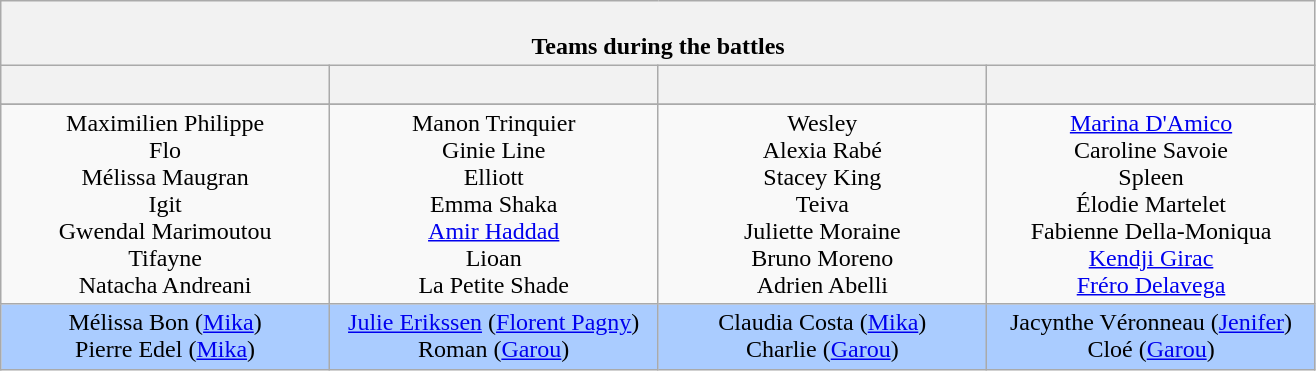<table class="wikitable">
<tr>
<th colspan=4 style="width:95%;"><br>Teams during the battles</th>
</tr>
<tr>
<th scope="col" style="width:23%;"><br></th>
<th scope="col" style="width:23%;"><br></th>
<th scope="col" style="width:23%;"><br></th>
<th scope="col" style="width:23%;"><br></th>
</tr>
<tr>
</tr>
<tr align="center" valign="top">
<td>Maximilien Philippe<br>Flo<br>Mélissa Maugran<br>Igit<br>Gwendal Marimoutou<br>Tifayne<br>Natacha Andreani</td>
<td>Manon Trinquier<br>Ginie Line<br>Elliott<br>Emma Shaka<br><a href='#'>Amir Haddad</a><br>Lioan<br>La Petite Shade</td>
<td>Wesley<br>Alexia Rabé<br>Stacey King<br>Teiva<br>Juliette Moraine<br>Bruno Moreno<br>Adrien Abelli</td>
<td><a href='#'>Marina D'Amico</a><br>Caroline Savoie<br>Spleen<br>Élodie Martelet<br>Fabienne Della-Moniqua<br><a href='#'>Kendji Girac</a><br><a href='#'>Fréro Delavega</a></td>
</tr>
<tr align="center" valign="top">
<td style="background:#aaccff">Mélissa Bon (<a href='#'>Mika</a>)<br>Pierre Edel (<a href='#'>Mika</a>)</td>
<td style="background:#aaccff"><a href='#'>Julie Erikssen</a> (<a href='#'>Florent Pagny</a>)<br>Roman (<a href='#'>Garou</a>)</td>
<td style="background:#aaccff">Claudia Costa (<a href='#'>Mika</a>)<br>Charlie (<a href='#'>Garou</a>)</td>
<td style="background:#aaccff">Jacynthe Véronneau (<a href='#'>Jenifer</a>)<br>Cloé (<a href='#'>Garou</a>)</td>
</tr>
</table>
